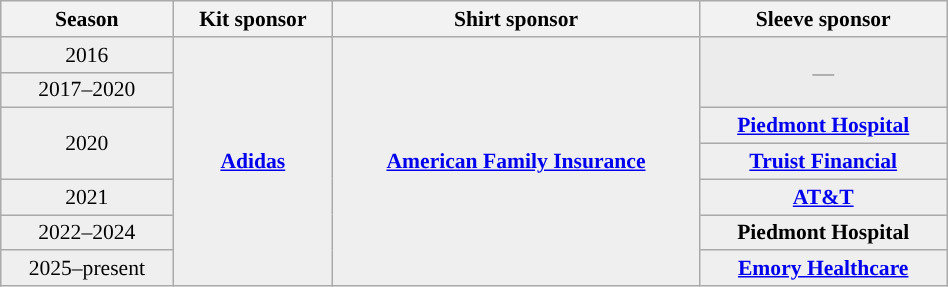<table class="wikitable" mw-collapsible mw-collapsed" border="1" width="50%" cellpadding="2" cellspacing="0" border=" 1px solid" style="background: #efefef; border-collapse: collapse; font-size: 90%; text-align: center">
<tr>
<th>Season</th>
<th>Kit sponsor</th>
<th>Shirt sponsor</th>
<th>Sleeve sponsor</th>
</tr>
<tr>
<td>2016</td>
<td rowspan="7"><strong><a href='#'>Adidas</a></strong></td>
<td rowspan="7"><strong><a href='#'>American Family Insurance</a></strong></td>
<td colspan="2" rowspan="2" style="background:#ececec; color:gray">—</td>
</tr>
<tr>
<td>2017–2020</td>
</tr>
<tr>
<td rowspan="2">2020</td>
<td><strong><a href='#'>Piedmont Hospital</a></strong></td>
</tr>
<tr>
<td><strong><a href='#'>Truist Financial</a></strong></td>
</tr>
<tr>
<td>2021</td>
<td><strong><a href='#'>AT&T</a></strong></td>
</tr>
<tr>
<td>2022–2024</td>
<td><strong>Piedmont Hospital</strong></td>
</tr>
<tr>
<td>2025–present</td>
<td><strong><a href='#'>Emory Healthcare</a></strong></td>
</tr>
</table>
